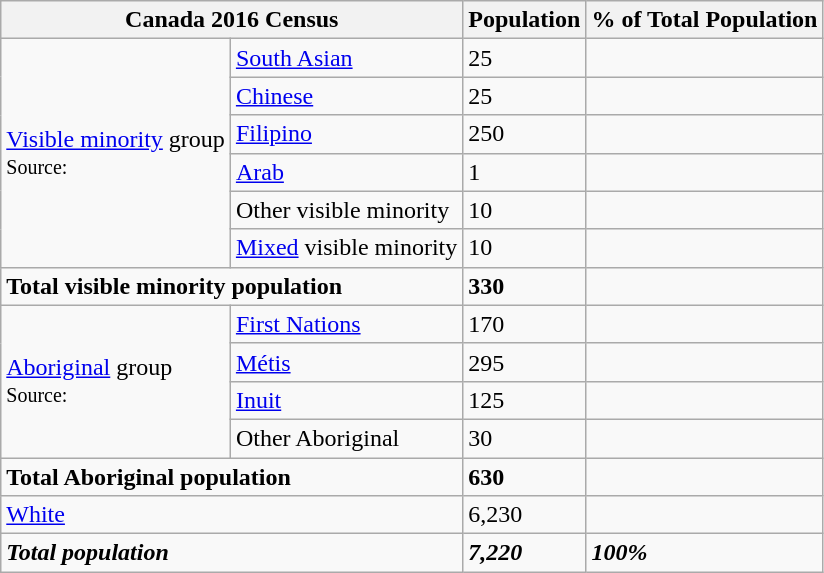<table class="wikitable">
<tr>
<th colspan="2">Canada 2016 Census</th>
<th>Population</th>
<th>% of Total Population</th>
</tr>
<tr>
<td rowspan="6"><a href='#'>Visible minority</a> group<br><small>Source:</small></td>
<td><a href='#'>South Asian</a></td>
<td>25</td>
<td></td>
</tr>
<tr>
<td><a href='#'>Chinese</a></td>
<td>25</td>
<td></td>
</tr>
<tr>
<td><a href='#'>Filipino</a></td>
<td>250</td>
<td></td>
</tr>
<tr>
<td><a href='#'>Arab</a></td>
<td>1</td>
<td></td>
</tr>
<tr>
<td>Other visible minority</td>
<td>10</td>
<td></td>
</tr>
<tr>
<td><a href='#'>Mixed</a> visible minority</td>
<td>10</td>
<td></td>
</tr>
<tr>
<td colspan="2"><strong>Total visible minority population</strong></td>
<td><strong>330</strong></td>
<td><strong></strong></td>
</tr>
<tr>
<td rowspan="4"><a href='#'>Aboriginal</a> group<br><small>Source:</small></td>
<td><a href='#'>First Nations</a></td>
<td>170</td>
<td></td>
</tr>
<tr>
<td><a href='#'>Métis</a></td>
<td>295</td>
<td></td>
</tr>
<tr>
<td><a href='#'>Inuit</a></td>
<td>125</td>
<td></td>
</tr>
<tr>
<td>Other Aboriginal</td>
<td>30</td>
<td></td>
</tr>
<tr>
<td colspan="2"><strong>Total Aboriginal population</strong></td>
<td><strong>630</strong></td>
<td><strong></strong></td>
</tr>
<tr>
<td colspan="2"><a href='#'>White</a></td>
<td>6,230</td>
<td></td>
</tr>
<tr>
<td colspan="2"><strong><em>Total population</em></strong></td>
<td><strong><em>7,220</em></strong></td>
<td><strong><em>100%</em></strong></td>
</tr>
</table>
